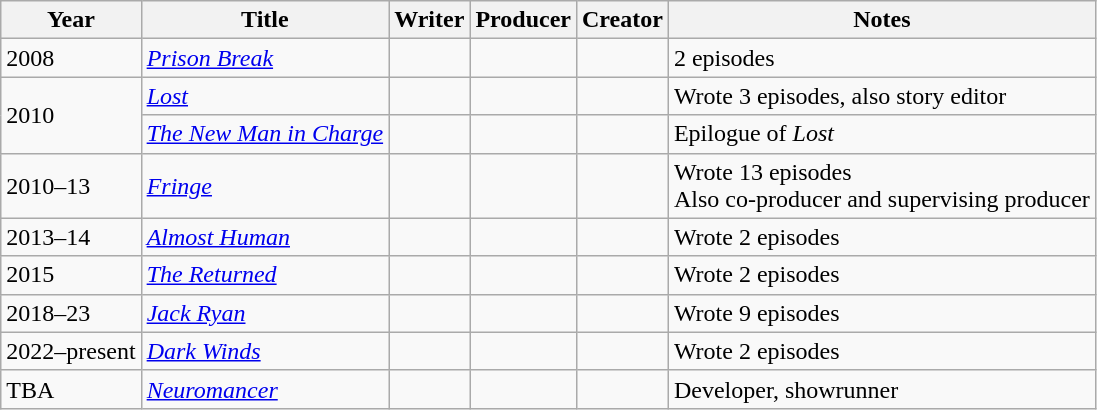<table class="wikitable">
<tr>
<th>Year</th>
<th>Title</th>
<th>Writer</th>
<th>Producer</th>
<th>Creator</th>
<th>Notes</th>
</tr>
<tr>
<td>2008</td>
<td><em><a href='#'>Prison Break</a></em></td>
<td></td>
<td></td>
<td></td>
<td>2 episodes</td>
</tr>
<tr>
<td rowspan=2>2010</td>
<td><em><a href='#'>Lost</a></em></td>
<td></td>
<td></td>
<td></td>
<td>Wrote 3 episodes, also story editor</td>
</tr>
<tr>
<td><em><a href='#'>The New Man in Charge</a></em></td>
<td></td>
<td></td>
<td></td>
<td>Epilogue of <em>Lost</em></td>
</tr>
<tr>
<td>2010–13</td>
<td><em><a href='#'>Fringe</a></em></td>
<td></td>
<td></td>
<td></td>
<td>Wrote 13 episodes<br>Also co-producer and supervising producer</td>
</tr>
<tr>
<td>2013–14</td>
<td><em><a href='#'>Almost Human</a></em></td>
<td></td>
<td></td>
<td></td>
<td>Wrote 2 episodes</td>
</tr>
<tr>
<td>2015</td>
<td><em><a href='#'>The Returned</a></em></td>
<td></td>
<td></td>
<td></td>
<td>Wrote 2 episodes</td>
</tr>
<tr>
<td>2018–23</td>
<td><em><a href='#'>Jack Ryan</a></em></td>
<td></td>
<td></td>
<td></td>
<td>Wrote 9 episodes</td>
</tr>
<tr>
<td>2022–present</td>
<td><em><a href='#'>Dark Winds</a></em></td>
<td></td>
<td></td>
<td></td>
<td>Wrote 2 episodes</td>
</tr>
<tr>
<td>TBA</td>
<td><em><a href='#'>Neuromancer</a></em></td>
<td></td>
<td></td>
<td></td>
<td>Developer, showrunner</td>
</tr>
</table>
